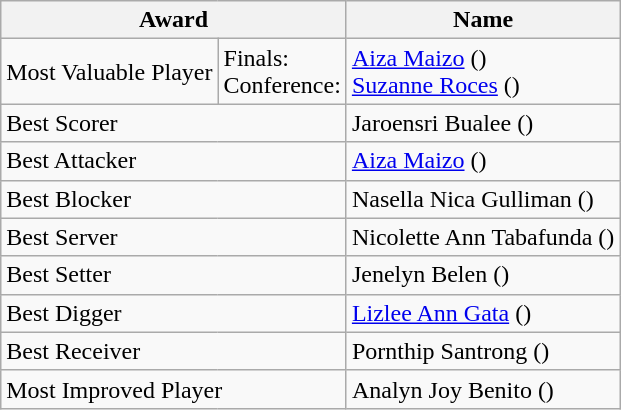<table class="wikitable">
<tr>
<th colspan="2">Award</th>
<th>Name</th>
</tr>
<tr>
<td>Most Valuable Player</td>
<td>Finals:<br>Conference:</td>
<td> <a href='#'>Aiza Maizo</a> ()<br> <a href='#'>Suzanne Roces</a> ()</td>
</tr>
<tr>
<td colspan="2">Best Scorer</td>
<td> Jaroensri Bualee ()</td>
</tr>
<tr>
<td colspan="2">Best Attacker</td>
<td> <a href='#'>Aiza Maizo</a> ()</td>
</tr>
<tr>
<td colspan="2">Best Blocker</td>
<td> Nasella Nica Gulliman ()</td>
</tr>
<tr>
<td colspan="2">Best Server</td>
<td> Nicolette Ann Tabafunda ()</td>
</tr>
<tr>
<td colspan="2">Best Setter</td>
<td> Jenelyn Belen ()</td>
</tr>
<tr>
<td colspan="2">Best Digger</td>
<td> <a href='#'>Lizlee Ann Gata</a> ()</td>
</tr>
<tr>
<td colspan="2">Best Receiver</td>
<td> Pornthip Santrong ()</td>
</tr>
<tr>
<td colspan="2">Most Improved Player</td>
<td> Analyn Joy Benito ()</td>
</tr>
</table>
